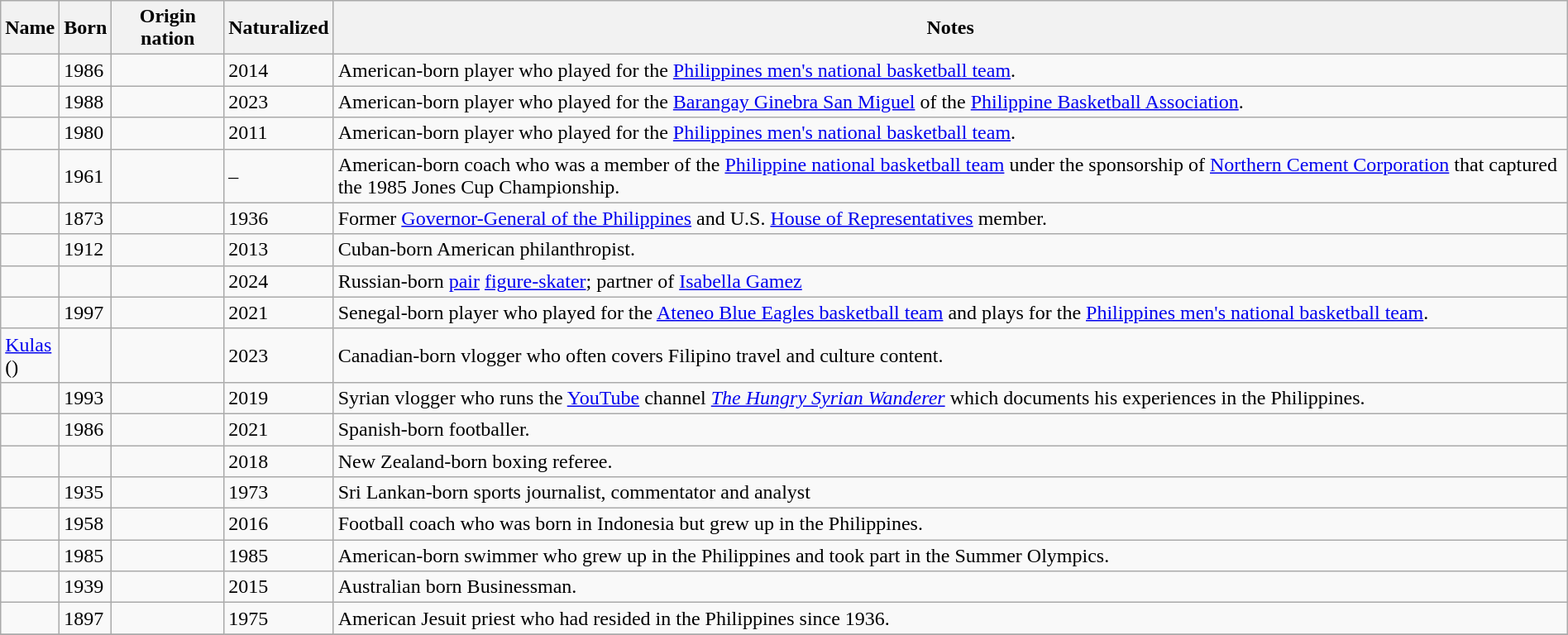<table width=100% class="wikitable plainrowheaders sortable">
<tr>
<th scope="col">Name</th>
<th scope="col","data-sort-type=date">Born</th>
<th scope="col">Origin nation</th>
<th scope="col">Naturalized</th>
<th scope="col">Notes</th>
</tr>
<tr>
<td></td>
<td>1986</td>
<td></td>
<td>2014<br></td>
<td>American-born player who played for the <a href='#'>Philippines men's national basketball team</a>.</td>
</tr>
<tr>
<td></td>
<td>1988</td>
<td></td>
<td>2023<br></td>
<td>American-born player who played for the <a href='#'>Barangay Ginebra San Miguel</a> of the <a href='#'>Philippine Basketball Association</a>.</td>
</tr>
<tr>
<td></td>
<td>1980</td>
<td></td>
<td>2011<br></td>
<td>American-born player who played for the <a href='#'>Philippines men's national basketball team</a>.</td>
</tr>
<tr>
<td></td>
<td>1961</td>
<td></td>
<td>–</td>
<td>American-born coach who was a member of the <a href='#'>Philippine national basketball team</a> under the sponsorship of <a href='#'>Northern Cement Corporation</a> that captured the 1985 Jones Cup Championship.</td>
</tr>
<tr>
<td></td>
<td>1873</td>
<td></td>
<td>1936<br></td>
<td>Former <a href='#'>Governor-General of the Philippines</a> and U.S. <a href='#'>House of Representatives</a> member.</td>
</tr>
<tr>
<td></td>
<td>1912</td>
<td><br></td>
<td>2013<br></td>
<td>Cuban-born American philanthropist.</td>
</tr>
<tr>
<td></td>
<td></td>
<td></td>
<td>2024<br></td>
<td>Russian-born <a href='#'>pair</a> <a href='#'>figure-skater</a>; partner of <a href='#'>Isabella Gamez </a></td>
</tr>
<tr>
<td></td>
<td>1997</td>
<td></td>
<td>2021<br></td>
<td>Senegal-born player who played for the <a href='#'>Ateneo Blue Eagles basketball team</a> and plays for the <a href='#'>Philippines men's national basketball team</a>.</td>
</tr>
<tr>
<td><a href='#'>Kulas</a><br>()</td>
<td></td>
<td></td>
<td>2023<br></td>
<td>Canadian-born vlogger who often covers Filipino travel and culture content.</td>
</tr>
<tr>
<td></td>
<td>1993</td>
<td></td>
<td>2019</td>
<td>Syrian vlogger who runs the <a href='#'>YouTube</a> channel <em><a href='#'>The Hungry Syrian Wanderer</a></em> which documents his experiences in the Philippines.</td>
</tr>
<tr>
<td></td>
<td>1986</td>
<td></td>
<td>2021<br></td>
<td>Spanish-born footballer.</td>
</tr>
<tr>
<td></td>
<td></td>
<td></td>
<td>2018<br></td>
<td>New Zealand-born boxing referee.</td>
</tr>
<tr>
<td></td>
<td>1935</td>
<td></td>
<td>1973<br></td>
<td>Sri Lankan-born sports journalist, commentator and analyst</td>
</tr>
<tr>
<td></td>
<td>1958</td>
<td></td>
<td>2016<br></td>
<td>Football coach who was born in Indonesia but grew up in the Philippines.</td>
</tr>
<tr>
<td></td>
<td>1985</td>
<td></td>
<td>1985<br></td>
<td>American-born swimmer who grew up in the Philippines and took part in the Summer Olympics.</td>
</tr>
<tr>
<td></td>
<td>1939</td>
<td></td>
<td>2015<br></td>
<td>Australian born Businessman.</td>
</tr>
<tr>
<td></td>
<td>1897</td>
<td></td>
<td>1975<br></td>
<td>American Jesuit priest who had resided in the Philippines since 1936.</td>
</tr>
<tr>
</tr>
</table>
